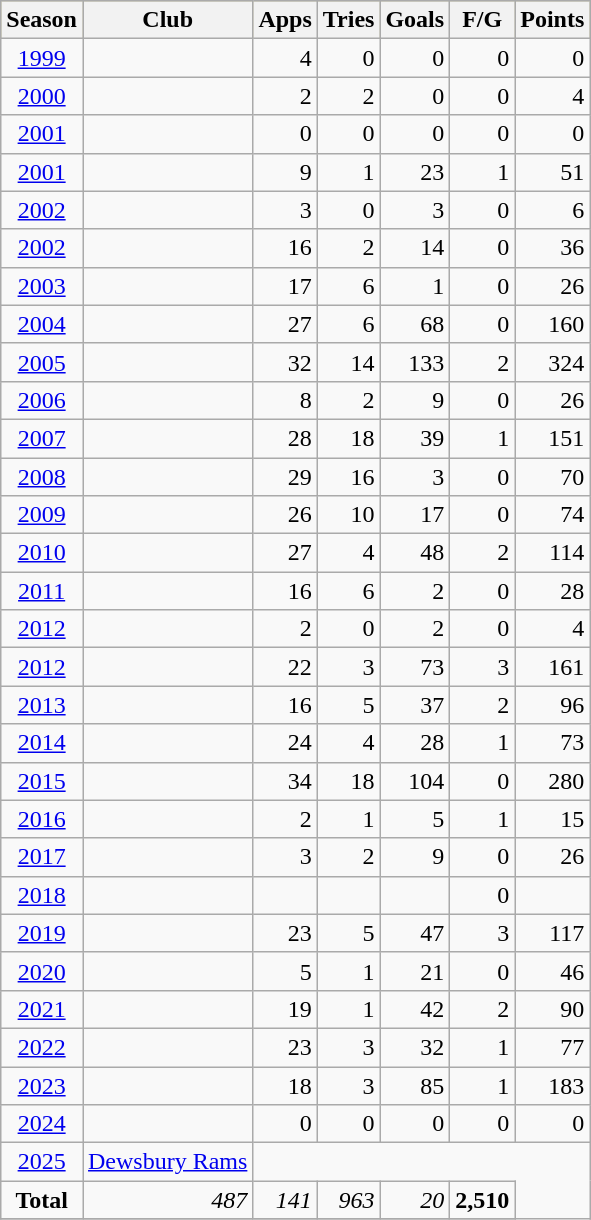<table class="wikitable" style="text-align:center;">
<tr bgcolor=#bdb76b>
<th>Season</th>
<th>Club</th>
<th>Apps</th>
<th>Tries</th>
<th>Goals</th>
<th>F/G</th>
<th>Points</th>
</tr>
<tr>
<td><a href='#'>1999</a></td>
<td align="left"></td>
<td align="right">4</td>
<td align="right">0</td>
<td align="right">0</td>
<td align="right">0</td>
<td align="right">0</td>
</tr>
<tr>
<td><a href='#'>2000</a></td>
<td align="left"></td>
<td align="right">2</td>
<td align="right">2</td>
<td align="right">0</td>
<td align="right">0</td>
<td align="right">4</td>
</tr>
<tr>
<td><a href='#'>2001</a></td>
<td align="left"></td>
<td align="right">0</td>
<td align="right">0</td>
<td align="right">0</td>
<td align="right">0</td>
<td align="right">0</td>
</tr>
<tr>
<td><a href='#'>2001</a></td>
<td align="left"></td>
<td align="right">9</td>
<td align="right">1</td>
<td align="right">23</td>
<td align="right">1</td>
<td align="right">51</td>
</tr>
<tr>
<td><a href='#'>2002</a></td>
<td align="left"></td>
<td align="right">3</td>
<td align="right">0</td>
<td align="right">3</td>
<td align="right">0</td>
<td align="right">6</td>
</tr>
<tr>
<td><a href='#'>2002</a></td>
<td align="left"></td>
<td align="right">16</td>
<td align="right">2</td>
<td align="right">14</td>
<td align="right">0</td>
<td align="right">36</td>
</tr>
<tr>
<td><a href='#'>2003</a></td>
<td align="left"></td>
<td align="right">17</td>
<td align="right">6</td>
<td align="right">1</td>
<td align="right">0</td>
<td align="right">26</td>
</tr>
<tr>
<td><a href='#'>2004</a></td>
<td align="left"></td>
<td align="right">27</td>
<td align="right">6</td>
<td align="right">68</td>
<td align="right">0</td>
<td align="right">160</td>
</tr>
<tr>
<td><a href='#'>2005</a></td>
<td align="left"></td>
<td align="right">32</td>
<td align="right">14</td>
<td align="right">133</td>
<td align="right">2</td>
<td align="right">324</td>
</tr>
<tr>
<td><a href='#'>2006</a></td>
<td align="left"></td>
<td align="right">8</td>
<td align="right">2</td>
<td align="right">9</td>
<td align="right">0</td>
<td align="right">26</td>
</tr>
<tr>
<td><a href='#'>2007</a></td>
<td align="left"></td>
<td align="right">28</td>
<td align="right">18</td>
<td align="right">39</td>
<td align="right">1</td>
<td align="right">151</td>
</tr>
<tr>
<td><a href='#'>2008</a></td>
<td align="left"></td>
<td align="right">29</td>
<td align="right">16</td>
<td align="right">3</td>
<td align="right">0</td>
<td align="right">70</td>
</tr>
<tr>
<td><a href='#'>2009</a></td>
<td align="left"></td>
<td align="right">26</td>
<td align="right">10</td>
<td align="right">17</td>
<td align="right">0</td>
<td align="right">74</td>
</tr>
<tr>
<td><a href='#'>2010</a></td>
<td align="left"></td>
<td align="right">27</td>
<td align="right">4</td>
<td align="right">48</td>
<td align="right">2</td>
<td align="right">114</td>
</tr>
<tr>
<td><a href='#'>2011</a></td>
<td align="left"></td>
<td align="right">16</td>
<td align="right">6</td>
<td align="right">2</td>
<td align="right">0</td>
<td align="right">28</td>
</tr>
<tr>
<td><a href='#'>2012</a></td>
<td align="left"></td>
<td align="right">2</td>
<td align="right">0</td>
<td align="right">2</td>
<td align="right">0</td>
<td align="right">4</td>
</tr>
<tr>
<td><a href='#'>2012</a></td>
<td align="left"></td>
<td align="right">22</td>
<td align="right">3</td>
<td align="right">73</td>
<td align="right">3</td>
<td align="right">161</td>
</tr>
<tr>
<td><a href='#'>2013</a></td>
<td align="left"></td>
<td align="right">16</td>
<td align="right">5</td>
<td align="right">37</td>
<td align="right">2</td>
<td align="right">96</td>
</tr>
<tr>
<td><a href='#'>2014</a></td>
<td align="left"></td>
<td align="right">24</td>
<td align="right">4</td>
<td align="right">28</td>
<td align="right">1</td>
<td align="right">73</td>
</tr>
<tr>
<td><a href='#'>2015</a></td>
<td align="left"></td>
<td align="right">34</td>
<td align="right">18</td>
<td align="right">104</td>
<td align="right">0</td>
<td align="right">280</td>
</tr>
<tr>
<td><a href='#'>2016</a></td>
<td align="left"></td>
<td align="right">2</td>
<td align="right">1</td>
<td align="right">5</td>
<td align="right">1</td>
<td align="right">15</td>
</tr>
<tr>
<td><a href='#'>2017</a></td>
<td align="left"></td>
<td align="right">3</td>
<td align="right">2</td>
<td align="right">9</td>
<td align="right">0</td>
<td align="right">26</td>
</tr>
<tr>
<td><a href='#'>2018</a></td>
<td align="left"></td>
<td align="right"></td>
<td align="right"></td>
<td align="right"></td>
<td align="right">0</td>
<td align="right"></td>
</tr>
<tr>
<td><a href='#'>2019</a></td>
<td align="left"></td>
<td align="right">23</td>
<td align="right">5</td>
<td align="right">47</td>
<td align="right">3</td>
<td align="right">117</td>
</tr>
<tr>
<td><a href='#'>2020</a></td>
<td align="left"></td>
<td align="right">5</td>
<td align="right">1</td>
<td align="right">21</td>
<td align="right">0</td>
<td align="right">46</td>
</tr>
<tr>
<td><a href='#'>2021</a></td>
<td align="left"></td>
<td align="right">19</td>
<td align="right">1</td>
<td align="right">42</td>
<td align="right">2</td>
<td align="right">90</td>
</tr>
<tr>
<td><a href='#'>2022</a></td>
<td align="left"></td>
<td align="right">23</td>
<td align="right">3</td>
<td align="right">32</td>
<td align="right">1</td>
<td align="right">77</td>
</tr>
<tr>
<td><a href='#'>2023</a></td>
<td align="left"></td>
<td align="right">18</td>
<td align="right">3</td>
<td align="right">85</td>
<td align="right">1</td>
<td align="right">183</td>
</tr>
<tr>
<td><a href='#'>2024</a></td>
<td align="left"></td>
<td align="right">0</td>
<td align="right">0</td>
<td align="right">0</td>
<td align="right">0</td>
<td align="right">0</td>
</tr>
<tr>
<td><a href='#'>2025</a></td>
<td align="left"><a href='#'>Dewsbury Rams</a></td>
</tr>
<tr>
<td><strong>Total</strong></td>
<td align="right"><em>487</em></td>
<td align="right"><em>141</em></td>
<td align="right"><em>963</em></td>
<td align="right"><em>20</em></td>
<td align="right"><strong>2,510</strong></td>
</tr>
<tr>
</tr>
</table>
